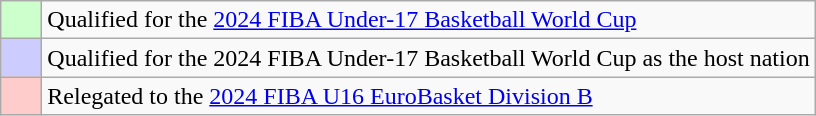<table class="wikitable">
<tr>
<td width=20px bgcolor="#ccffcc"></td>
<td>Qualified for the <a href='#'>2024 FIBA Under-17 Basketball World Cup</a></td>
</tr>
<tr>
<td bgcolor="#ccccff"></td>
<td>Qualified for the 2024 FIBA Under-17 Basketball World Cup as the host nation</td>
</tr>
<tr>
<td bgcolor="#ffcccc"></td>
<td>Relegated to the <a href='#'>2024 FIBA U16 EuroBasket Division B</a></td>
</tr>
</table>
